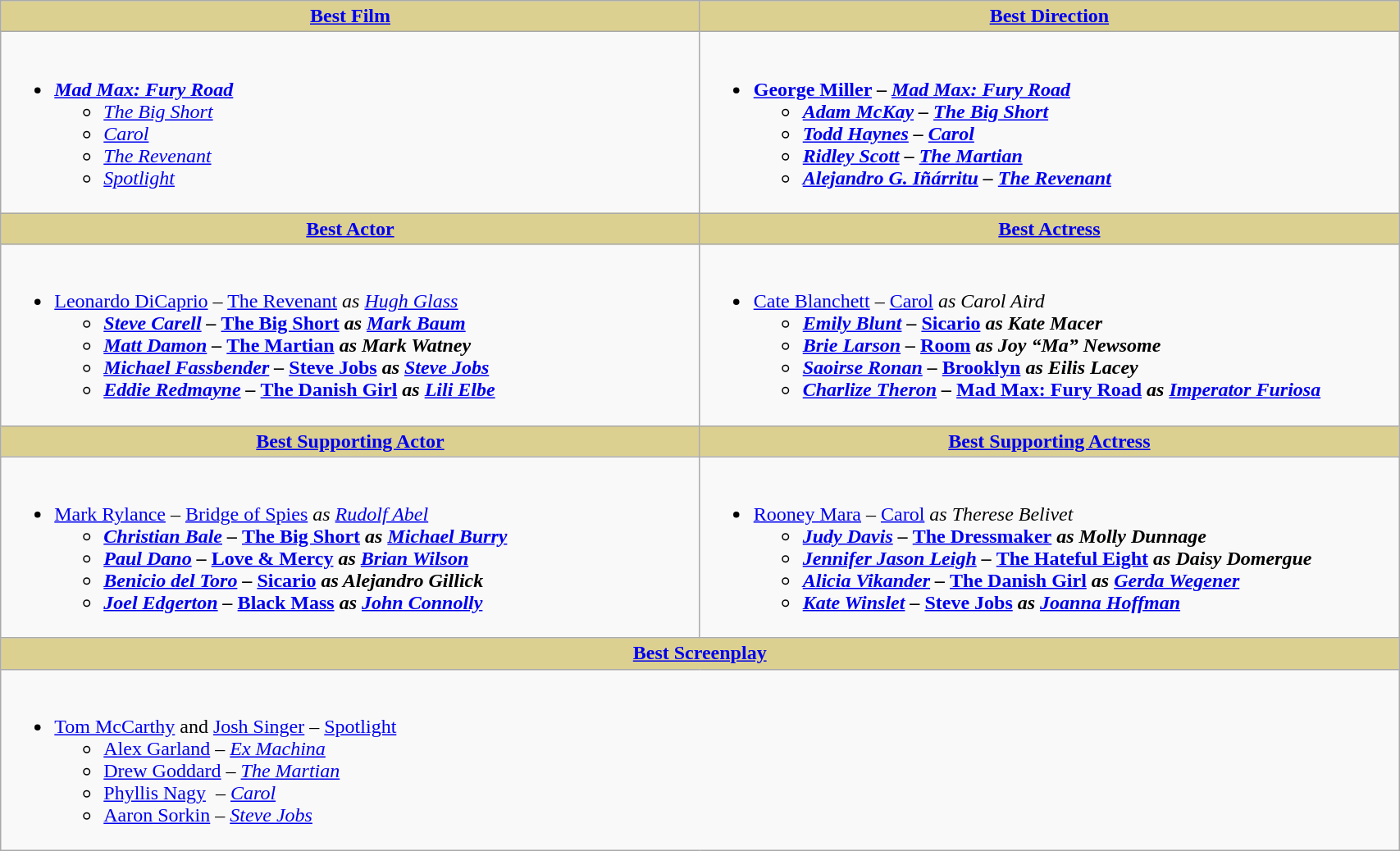<table class=wikitable width=90%" border="1" cellpadding="5" cellspacing="0" align="centre">
<tr>
<th style="background:#DBD090;width:50%"><a href='#'>Best Film</a></th>
<th style="background:#DBD090;width:50%" "><a href='#'>Best Direction</a></th>
</tr>
<tr>
<td valign="top"><br><ul><li><strong><em><a href='#'>Mad Max: Fury Road</a></em></strong><ul><li><em><a href='#'>The Big Short</a></em></li><li><em><a href='#'>Carol</a></em></li><li><em><a href='#'>The Revenant</a></em></li><li><em><a href='#'>Spotlight</a></em></li></ul></li></ul></td>
<td valign="top"><br><ul><li><strong><a href='#'>George Miller</a> – <em><a href='#'>Mad Max: Fury Road</a><strong><em><ul><li><a href='#'>Adam McKay</a> – </em><a href='#'>The Big Short</a><em></li><li><a href='#'>Todd Haynes</a> – </em><a href='#'>Carol</a><em></li><li><a href='#'>Ridley Scott</a> – </em><a href='#'>The Martian</a><em></li><li><a href='#'>Alejandro G. Iñárritu</a> – </em><a href='#'>The Revenant</a><em></li></ul></li></ul></td>
</tr>
<tr>
<th style="background:#DBD090;width:50%" "><a href='#'>Best Actor</a></th>
<th style="background:#DBD090;width:50%" "><a href='#'>Best Actress</a></th>
</tr>
<tr>
<td valign="top"><br><ul><li></strong><a href='#'>Leonardo DiCaprio</a> – </em><a href='#'>The Revenant</a><em> as <a href='#'>Hugh Glass</a><strong><ul><li><a href='#'>Steve Carell</a> – </em><a href='#'>The Big Short</a><em> as <a href='#'>Mark Baum</a></li><li><a href='#'>Matt Damon</a> – </em><a href='#'>The Martian</a><em> as Mark Watney</li><li><a href='#'>Michael Fassbender</a> – </em><a href='#'>Steve Jobs</a><em> as <a href='#'>Steve Jobs</a></li><li><a href='#'>Eddie Redmayne</a> – </em><a href='#'>The Danish Girl</a><em> as <a href='#'>Lili Elbe</a></li></ul></li></ul></td>
<td valign="top"><br><ul><li></strong><a href='#'>Cate Blanchett</a> – </em><a href='#'>Carol</a><em> as Carol Aird<strong><ul><li><a href='#'>Emily Blunt</a> – </em><a href='#'>Sicario</a><em> as Kate Macer</li><li><a href='#'>Brie Larson</a> – </em><a href='#'>Room</a><em> as Joy “Ma” Newsome</li><li><a href='#'>Saoirse Ronan</a> – </em><a href='#'>Brooklyn</a><em> as Eilis Lacey</li><li><a href='#'>Charlize Theron</a> – </em><a href='#'>Mad Max: Fury Road</a><em> as <a href='#'>Imperator Furiosa</a></li></ul></li></ul></td>
</tr>
<tr>
<th style="background:#DBD090;width:50%" "><a href='#'>Best Supporting Actor</a></th>
<th style="background:#DBD090;width:50%" "><a href='#'>Best Supporting Actress</a></th>
</tr>
<tr>
<td valign="top"><br><ul><li></strong><a href='#'>Mark Rylance</a> – </em><a href='#'>Bridge of Spies</a><em> as <a href='#'>Rudolf Abel</a><strong><ul><li><a href='#'>Christian Bale</a> – </em><a href='#'>The Big Short</a><em> as <a href='#'>Michael Burry</a></li><li><a href='#'>Paul Dano</a> – </em><a href='#'>Love & Mercy</a><em> as <a href='#'>Brian Wilson</a></li><li><a href='#'>Benicio del Toro</a> – </em><a href='#'>Sicario</a><em> as Alejandro Gillick</li><li><a href='#'>Joel Edgerton</a> – </em><a href='#'>Black Mass</a><em> as <a href='#'>John Connolly</a></li></ul></li></ul></td>
<td valign="top"><br><ul><li></strong><a href='#'>Rooney Mara</a> – </em><a href='#'>Carol</a><em> as Therese Belivet<strong><ul><li><a href='#'>Judy Davis</a> – </em><a href='#'>The Dressmaker</a><em> as Molly Dunnage</li><li><a href='#'>Jennifer Jason Leigh</a> – </em><a href='#'>The Hateful Eight</a><em> as Daisy Domergue</li><li><a href='#'>Alicia Vikander</a> – </em><a href='#'>The Danish Girl</a><em> as <a href='#'>Gerda Wegener</a></li><li><a href='#'>Kate Winslet</a> – </em><a href='#'>Steve Jobs</a><em> as <a href='#'>Joanna Hoffman</a></li></ul></li></ul></td>
</tr>
<tr>
<th colspan="2" style="background:#DBD090;width:50%" "><a href='#'>Best Screenplay</a></th>
</tr>
<tr>
<td colspan=2 valign="top"><br><ul><li></strong><a href='#'>Tom McCarthy</a> and <a href='#'>Josh Singer</a> – </em><a href='#'>Spotlight</a></em></strong><ul><li><a href='#'>Alex Garland</a><em> – <a href='#'>Ex Machina</a></em></li><li><a href='#'>Drew Goddard</a> – <em><a href='#'>The Martian</a></em></li><li><a href='#'>Phyllis Nagy</a>  – <em><a href='#'>Carol</a></em></li><li><a href='#'>Aaron Sorkin</a> – <em><a href='#'>Steve Jobs</a></em></li></ul></li></ul></td>
</tr>
</table>
